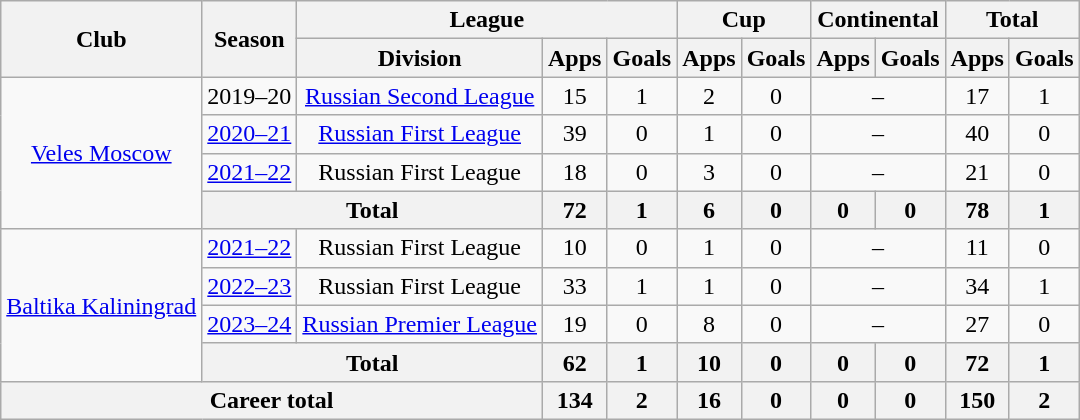<table class="wikitable" style="text-align: center;">
<tr>
<th rowspan=2>Club</th>
<th rowspan=2>Season</th>
<th colspan=3>League</th>
<th colspan=2>Cup</th>
<th colspan=2>Continental</th>
<th colspan=2>Total</th>
</tr>
<tr>
<th>Division</th>
<th>Apps</th>
<th>Goals</th>
<th>Apps</th>
<th>Goals</th>
<th>Apps</th>
<th>Goals</th>
<th>Apps</th>
<th>Goals</th>
</tr>
<tr>
<td rowspan="4"><a href='#'>Veles Moscow</a></td>
<td>2019–20</td>
<td><a href='#'>Russian Second League</a></td>
<td>15</td>
<td>1</td>
<td>2</td>
<td>0</td>
<td colspan=2>–</td>
<td>17</td>
<td>1</td>
</tr>
<tr>
<td><a href='#'>2020–21</a></td>
<td><a href='#'>Russian First League</a></td>
<td>39</td>
<td>0</td>
<td>1</td>
<td>0</td>
<td colspan=2>–</td>
<td>40</td>
<td>0</td>
</tr>
<tr>
<td><a href='#'>2021–22</a></td>
<td>Russian First League</td>
<td>18</td>
<td>0</td>
<td>3</td>
<td>0</td>
<td colspan=2>–</td>
<td>21</td>
<td>0</td>
</tr>
<tr>
<th colspan=2>Total</th>
<th>72</th>
<th>1</th>
<th>6</th>
<th>0</th>
<th>0</th>
<th>0</th>
<th>78</th>
<th>1</th>
</tr>
<tr>
<td rowspan="4"><a href='#'>Baltika Kaliningrad</a></td>
<td><a href='#'>2021–22</a></td>
<td>Russian First League</td>
<td>10</td>
<td>0</td>
<td>1</td>
<td>0</td>
<td colspan=2>–</td>
<td>11</td>
<td>0</td>
</tr>
<tr>
<td><a href='#'>2022–23</a></td>
<td>Russian First League</td>
<td>33</td>
<td>1</td>
<td>1</td>
<td>0</td>
<td colspan=2>–</td>
<td>34</td>
<td>1</td>
</tr>
<tr>
<td><a href='#'>2023–24</a></td>
<td><a href='#'>Russian Premier League</a></td>
<td>19</td>
<td>0</td>
<td>8</td>
<td>0</td>
<td colspan=2>–</td>
<td>27</td>
<td>0</td>
</tr>
<tr>
<th colspan=2>Total</th>
<th>62</th>
<th>1</th>
<th>10</th>
<th>0</th>
<th>0</th>
<th>0</th>
<th>72</th>
<th>1</th>
</tr>
<tr>
<th colspan=3>Career total</th>
<th>134</th>
<th>2</th>
<th>16</th>
<th>0</th>
<th>0</th>
<th>0</th>
<th>150</th>
<th>2</th>
</tr>
</table>
